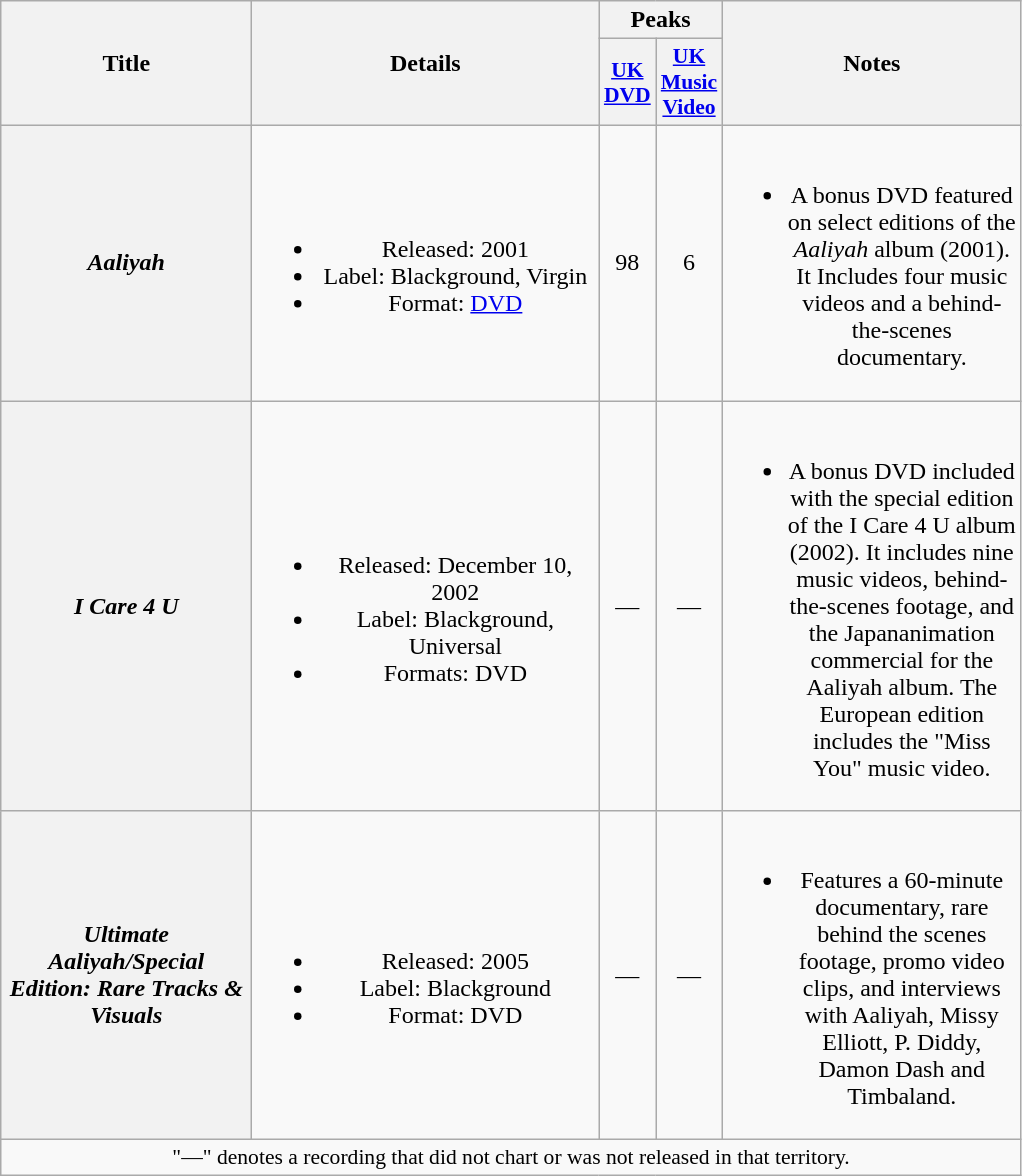<table class="wikitable plainrowheaders" style="text-align:center;">
<tr>
<th scope="col" rowspan="2" style="width:10em;">Title</th>
<th scope="col" rowspan="2" style="width:14em;">Details</th>
<th scope="col" colspan="2">Peaks</th>
<th scope="col" rowspan="2" style="width:12em;">Notes</th>
</tr>
<tr>
<th scope="col" style="width:1.5em;font-size:90%;"><a href='#'>UK DVD</a><br></th>
<th scope="col" style="width:1.5em;font-size:90%;"><a href='#'>UK Music Video</a><br></th>
</tr>
<tr>
<th scope="row"><em>Aaliyah</em></th>
<td><br><ul><li>Released: 2001</li><li>Label: Blackground, Virgin</li><li>Format: <a href='#'>DVD</a></li></ul></td>
<td>98</td>
<td>6</td>
<td><br><ul><li>A bonus DVD featured on select editions of the <em>Aaliyah</em> album (2001). It Includes four music videos and a behind-the-scenes documentary.</li></ul></td>
</tr>
<tr>
<th scope="row"><em>I Care 4 U</em></th>
<td><br><ul><li>Released: December 10, 2002</li><li>Label: Blackground, Universal</li><li>Formats: DVD</li></ul></td>
<td>—</td>
<td>—</td>
<td><br><ul><li>A bonus DVD included with the special edition of the I Care 4 U album (2002). It includes nine music videos, behind-the-scenes footage, and the Japananimation commercial for the Aaliyah album. The European edition includes the "Miss You" music video.</li></ul></td>
</tr>
<tr>
<th scope="row"><em>Ultimate Aaliyah/Special Edition: Rare Tracks & Visuals</em></th>
<td><br><ul><li>Released: 2005</li><li>Label: Blackground</li><li>Format: DVD</li></ul></td>
<td>—</td>
<td>—</td>
<td><br><ul><li>Features a 60-minute documentary, rare behind the scenes footage, promo video clips, and interviews with Aaliyah, Missy Elliott, P. Diddy, Damon Dash and Timbaland.</li></ul></td>
</tr>
<tr>
<td colspan="6" style="font-size:90%">"—" denotes a recording that did not chart or was not released in that territory.</td>
</tr>
</table>
